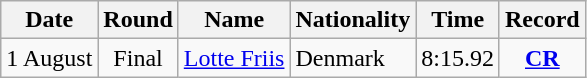<table class="wikitable" style="text-align:center">
<tr>
<th>Date</th>
<th>Round</th>
<th>Name</th>
<th>Nationality</th>
<th>Time</th>
<th>Record</th>
</tr>
<tr>
<td>1 August</td>
<td>Final</td>
<td align="left"><a href='#'>Lotte Friis</a></td>
<td align="left"> Denmark</td>
<td>8:15.92</td>
<td><strong><a href='#'>CR</a></strong></td>
</tr>
</table>
